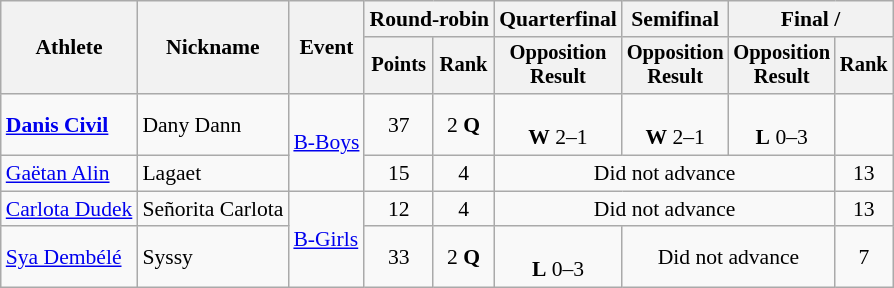<table class="wikitable" style="font-size:90%">
<tr>
<th rowspan=2>Athlete</th>
<th rowspan=2>Nickname</th>
<th rowspan=2>Event</th>
<th colspan=2>Round-robin</th>
<th>Quarterfinal</th>
<th>Semifinal</th>
<th colspan=2>Final / </th>
</tr>
<tr style="font-size: 95%">
<th>Points</th>
<th>Rank</th>
<th>Opposition<br>Result</th>
<th>Opposition<br>Result</th>
<th>Opposition<br>Result</th>
<th>Rank</th>
</tr>
<tr align=center>
<td align=left><strong><a href='#'>Danis Civil</a></strong></td>
<td align=left>Dany Dann</td>
<td align=left rowspan=2><a href='#'>B-Boys</a></td>
<td>37</td>
<td>2 <strong>Q</strong></td>
<td><br><strong>W</strong> 2–1</td>
<td><br><strong>W</strong> 2–1</td>
<td><br><strong>L</strong> 0–3</td>
<td></td>
</tr>
<tr align=center>
<td align=left><a href='#'>Gaëtan Alin</a></td>
<td align=left>Lagaet</td>
<td>15</td>
<td>4</td>
<td colspan="3">Did not advance</td>
<td>13</td>
</tr>
<tr align=center>
<td align=left><a href='#'>Carlota Dudek</a></td>
<td align=left>Señorita Carlota</td>
<td align=left rowspan=2><a href='#'>B-Girls</a></td>
<td>12</td>
<td>4</td>
<td colspan="3">Did not advance</td>
<td>13</td>
</tr>
<tr align=center>
<td align=left><a href='#'>Sya Dembélé</a></td>
<td align=left>Syssy</td>
<td>33</td>
<td>2 <strong>Q</strong></td>
<td><br><strong>L</strong> 0–3</td>
<td colspan="2">Did not advance</td>
<td>7</td>
</tr>
</table>
